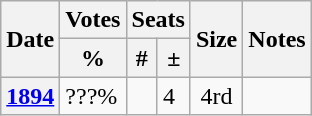<table class="wikitable">
<tr>
<th rowspan="2">Date</th>
<th colspan="1">Votes</th>
<th colspan="2">Seats</th>
<th rowspan="2">Size</th>
<th rowspan="2">Notes</th>
</tr>
<tr>
<th>%</th>
<th>#</th>
<th>±</th>
</tr>
<tr>
<th><a href='#'>1894</a></th>
<td>???%</td>
<td></td>
<td> 4</td>
<td align="center">4rd</td>
<td></td>
</tr>
</table>
